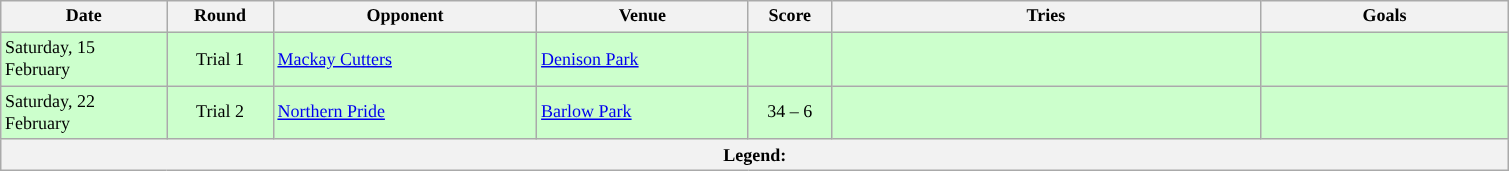<table class="wikitable" style="font-size:75%;">
<tr>
<th style="width:105px;">Date</th>
<th style="width:65px;">Round</th>
<th style="width:170px;">Opponent</th>
<th style="width:135px;">Venue</th>
<th style="width:50px;">Score</th>
<th style="width:280px;">Tries</th>
<th style="width:160px;">Goals</th>
</tr>
<tr style="background:#CCFFCC">
<td>Saturday, 15 February</td>
<td style="text-align:center;">Trial 1</td>
<td> <a href='#'>Mackay Cutters</a></td>
<td><a href='#'>Denison Park</a></td>
<td style="text-align:center;"></td>
<td></td>
<td></td>
</tr>
<tr style="background:#CCFFCC">
<td>Saturday, 22 February</td>
<td style="text-align:center;">Trial 2</td>
<td> <a href='#'>Northern Pride</a></td>
<td><a href='#'>Barlow Park</a></td>
<td style="text-align:center;">34 – 6</td>
<td></td>
<td></td>
</tr>
<tr>
<th colspan="11"><strong>Legend</strong>:    </th>
</tr>
</table>
